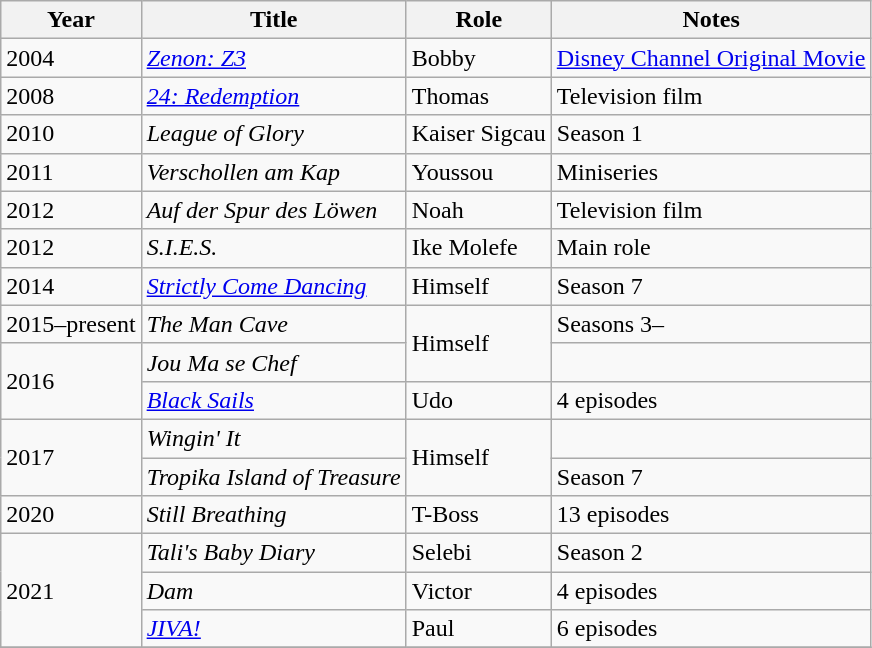<table class="wikitable sortable">
<tr>
<th>Year</th>
<th>Title</th>
<th>Role</th>
<th class="unsortable">Notes</th>
</tr>
<tr>
<td>2004</td>
<td><em><a href='#'>Zenon: Z3</a></em></td>
<td>Bobby</td>
<td><a href='#'>Disney Channel Original Movie</a></td>
</tr>
<tr>
<td>2008</td>
<td><em><a href='#'>24: Redemption</a></em></td>
<td>Thomas</td>
<td>Television film</td>
</tr>
<tr>
<td>2010</td>
<td><em>League of Glory</em></td>
<td>Kaiser Sigcau</td>
<td>Season 1</td>
</tr>
<tr>
<td>2011</td>
<td><em>Verschollen am Kap</em></td>
<td>Youssou</td>
<td>Miniseries</td>
</tr>
<tr>
<td>2012</td>
<td><em>Auf der Spur des Löwen</em></td>
<td>Noah</td>
<td>Television film</td>
</tr>
<tr>
<td>2012</td>
<td><em>S.I.E.S.</em></td>
<td>Ike Molefe</td>
<td>Main role</td>
</tr>
<tr>
<td>2014</td>
<td><em><a href='#'>Strictly Come Dancing</a></em></td>
<td>Himself</td>
<td>Season 7</td>
</tr>
<tr>
<td>2015–present</td>
<td><em>The Man Cave</em></td>
<td rowspan="2">Himself</td>
<td>Seasons 3–</td>
</tr>
<tr>
<td rowspan="2">2016</td>
<td><em>Jou Ma se Chef</em></td>
<td></td>
</tr>
<tr>
<td><em><a href='#'>Black Sails</a></em></td>
<td>Udo</td>
<td>4 episodes</td>
</tr>
<tr>
<td rowspan="2">2017</td>
<td><em>Wingin' It</em></td>
<td rowspan="2">Himself</td>
<td></td>
</tr>
<tr>
<td><em>Tropika Island of Treasure</em></td>
<td>Season 7</td>
</tr>
<tr>
<td>2020</td>
<td><em>Still Breathing</em></td>
<td>T-Boss</td>
<td>13 episodes</td>
</tr>
<tr>
<td rowspan="3">2021</td>
<td><em>Tali's Baby Diary</em></td>
<td>Selebi</td>
<td>Season 2</td>
</tr>
<tr>
<td><em>Dam</em></td>
<td>Victor</td>
<td>4 episodes</td>
</tr>
<tr>
<td><em><a href='#'>JIVA!</a></em></td>
<td>Paul</td>
<td>6 episodes</td>
</tr>
<tr>
</tr>
</table>
